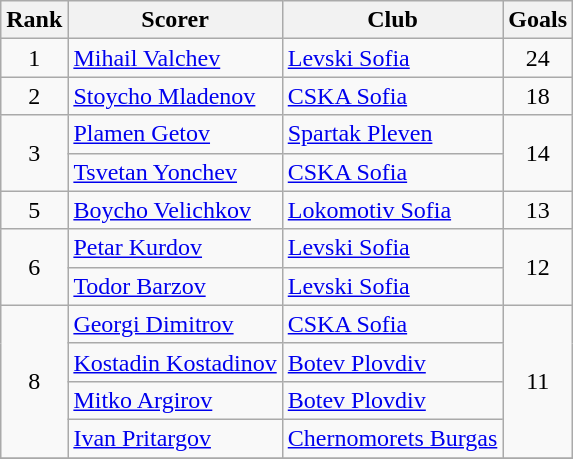<table class="wikitable" style="text-align:center">
<tr>
<th>Rank</th>
<th>Scorer</th>
<th>Club</th>
<th>Goals</th>
</tr>
<tr>
<td rowspan="1">1</td>
<td align="left"> <a href='#'>Mihail Valchev</a></td>
<td align="left"><a href='#'>Levski Sofia</a></td>
<td rowspan="1">24</td>
</tr>
<tr>
<td rowspan="1">2</td>
<td align="left"> <a href='#'>Stoycho Mladenov</a></td>
<td align="left"><a href='#'>CSKA Sofia</a></td>
<td rowspan="1">18</td>
</tr>
<tr>
<td rowspan="2">3</td>
<td align="left"> <a href='#'>Plamen Getov</a></td>
<td align="left"><a href='#'>Spartak Pleven</a></td>
<td rowspan="2">14</td>
</tr>
<tr>
<td align="left"> <a href='#'>Tsvetan Yonchev</a></td>
<td align="left"><a href='#'>CSKA Sofia</a></td>
</tr>
<tr>
<td rowspan="1">5</td>
<td align="left"> <a href='#'>Boycho Velichkov</a></td>
<td align="left"><a href='#'>Lokomotiv Sofia</a></td>
<td rowspan="1">13</td>
</tr>
<tr>
<td rowspan="2">6</td>
<td align="left"> <a href='#'>Petar Kurdov</a></td>
<td align="left"><a href='#'>Levski Sofia</a></td>
<td rowspan="2">12</td>
</tr>
<tr>
<td align="left"> <a href='#'>Todor Barzov</a></td>
<td align="left"><a href='#'>Levski Sofia</a></td>
</tr>
<tr>
<td rowspan="4">8</td>
<td align="left"> <a href='#'>Georgi Dimitrov</a></td>
<td align="left"><a href='#'>CSKA Sofia</a></td>
<td rowspan="4">11</td>
</tr>
<tr>
<td align="left"> <a href='#'>Kostadin Kostadinov</a></td>
<td align="left"><a href='#'>Botev Plovdiv</a></td>
</tr>
<tr>
<td align="left"> <a href='#'>Mitko Argirov</a></td>
<td align="left"><a href='#'>Botev Plovdiv</a></td>
</tr>
<tr>
<td align="left"> <a href='#'>Ivan Pritargov</a></td>
<td align="left"><a href='#'>Chernomorets Burgas</a></td>
</tr>
<tr>
</tr>
</table>
